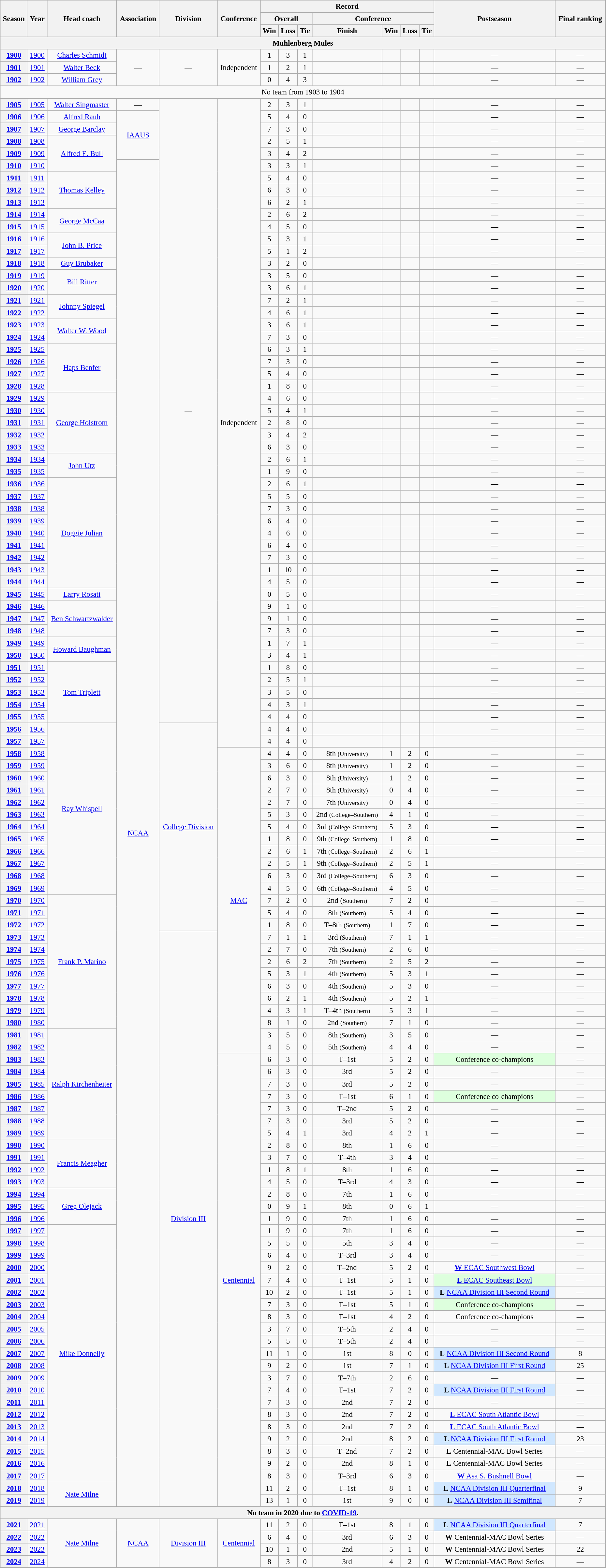<table class="wikitable" style="font-size: 95%; width:98%;text-align:center;">
<tr>
<th rowspan="3">Season</th>
<th rowspan="3">Year</th>
<th rowspan="3">Head coach</th>
<th rowspan="3">Association</th>
<th rowspan="3">Division</th>
<th rowspan="3">Conference</th>
<th colspan="7">Record</th>
<th rowspan="3">Postseason</th>
<th rowspan="3">Final ranking</th>
</tr>
<tr>
<th colspan="3">Overall</th>
<th colspan="4">Conference</th>
</tr>
<tr>
<th>Win</th>
<th>Loss</th>
<th>Tie</th>
<th>Finish</th>
<th>Win</th>
<th>Loss</th>
<th>Tie</th>
</tr>
<tr>
<th colspan=15 style=>Muhlenberg Mules</th>
</tr>
<tr>
<th><a href='#'>1900</a></th>
<td><a href='#'>1900</a></td>
<td><a href='#'>Charles Schmidt</a></td>
<td rowspan="3">—</td>
<td rowspan="3">—</td>
<td rowspan="3">Independent</td>
<td>1</td>
<td>3</td>
<td>1</td>
<td></td>
<td></td>
<td></td>
<td></td>
<td>—</td>
<td>—</td>
</tr>
<tr>
<th><a href='#'>1901</a></th>
<td><a href='#'>1901</a></td>
<td><a href='#'>Walter Beck</a></td>
<td>1</td>
<td>2</td>
<td>1</td>
<td></td>
<td></td>
<td></td>
<td></td>
<td>—</td>
<td>—</td>
</tr>
<tr>
<th><a href='#'>1902</a></th>
<td><a href='#'>1902</a></td>
<td><a href='#'>William Grey</a></td>
<td>0</td>
<td>4</td>
<td>3</td>
<td></td>
<td></td>
<td></td>
<td></td>
<td>—</td>
<td>—</td>
</tr>
<tr>
<td colspan=15 style=>No team from 1903 to 1904</td>
</tr>
<tr>
<th><a href='#'>1905</a></th>
<td><a href='#'>1905</a></td>
<td><a href='#'>Walter Singmaster</a></td>
<td>—</td>
<td rowspan="51">—</td>
<td rowspan="53">Independent</td>
<td>2</td>
<td>3</td>
<td>1</td>
<td></td>
<td></td>
<td></td>
<td></td>
<td>—</td>
<td>—</td>
</tr>
<tr>
<th><a href='#'>1906</a></th>
<td><a href='#'>1906</a></td>
<td><a href='#'>Alfred Raub</a></td>
<td rowspan="4"><a href='#'>IAAUS</a></td>
<td>5</td>
<td>4</td>
<td>0</td>
<td></td>
<td></td>
<td></td>
<td></td>
<td>—</td>
<td>—</td>
</tr>
<tr>
<th><a href='#'>1907</a></th>
<td><a href='#'>1907</a></td>
<td><a href='#'>George Barclay</a></td>
<td>7</td>
<td>3</td>
<td>0</td>
<td></td>
<td></td>
<td></td>
<td></td>
<td>—</td>
<td>—</td>
</tr>
<tr>
<th><a href='#'>1908</a></th>
<td><a href='#'>1908</a></td>
<td rowspan="3"><a href='#'>Alfred E. Bull</a></td>
<td>2</td>
<td>5</td>
<td>1</td>
<td></td>
<td></td>
<td></td>
<td></td>
<td>—</td>
<td>—</td>
</tr>
<tr>
<th><a href='#'>1909</a></th>
<td><a href='#'>1909</a></td>
<td>3</td>
<td>4</td>
<td>2</td>
<td></td>
<td></td>
<td></td>
<td></td>
<td>—</td>
<td>—</td>
</tr>
<tr>
<th><a href='#'>1910</a></th>
<td><a href='#'>1910</a></td>
<td rowspan="110"><a href='#'>NCAA</a></td>
<td>3</td>
<td>3</td>
<td>1</td>
<td></td>
<td></td>
<td></td>
<td></td>
<td>—</td>
<td>—</td>
</tr>
<tr>
<th><a href='#'>1911</a></th>
<td><a href='#'>1911</a></td>
<td rowspan="3"><a href='#'>Thomas Kelley</a></td>
<td>5</td>
<td>4</td>
<td>0</td>
<td></td>
<td></td>
<td></td>
<td></td>
<td>—</td>
<td>—</td>
</tr>
<tr>
<th><a href='#'>1912</a></th>
<td><a href='#'>1912</a></td>
<td>6</td>
<td>3</td>
<td>0</td>
<td></td>
<td></td>
<td></td>
<td></td>
<td>—</td>
<td>—</td>
</tr>
<tr>
<th><a href='#'>1913</a></th>
<td><a href='#'>1913</a></td>
<td>6</td>
<td>2</td>
<td>1</td>
<td></td>
<td></td>
<td></td>
<td></td>
<td>—</td>
<td>—</td>
</tr>
<tr>
<th><a href='#'>1914</a></th>
<td><a href='#'>1914</a></td>
<td rowspan="2"><a href='#'>George McCaa</a></td>
<td>2</td>
<td>6</td>
<td>2</td>
<td></td>
<td></td>
<td></td>
<td></td>
<td>—</td>
<td>—</td>
</tr>
<tr>
<th><a href='#'>1915</a></th>
<td><a href='#'>1915</a></td>
<td>4</td>
<td>5</td>
<td>0</td>
<td></td>
<td></td>
<td></td>
<td></td>
<td>—</td>
<td>—</td>
</tr>
<tr>
<th><a href='#'>1916</a></th>
<td><a href='#'>1916</a></td>
<td rowspan="2"><a href='#'>John B. Price</a></td>
<td>5</td>
<td>3</td>
<td>1</td>
<td></td>
<td></td>
<td></td>
<td></td>
<td>—</td>
<td>—</td>
</tr>
<tr>
<th><a href='#'>1917</a></th>
<td><a href='#'>1917</a></td>
<td>5</td>
<td>1</td>
<td>2</td>
<td></td>
<td></td>
<td></td>
<td></td>
<td>—</td>
<td>—</td>
</tr>
<tr>
<th><a href='#'>1918</a></th>
<td><a href='#'>1918</a></td>
<td><a href='#'>Guy Brubaker</a></td>
<td>3</td>
<td>2</td>
<td>0</td>
<td></td>
<td></td>
<td></td>
<td></td>
<td>—</td>
<td>—</td>
</tr>
<tr>
<th><a href='#'>1919</a></th>
<td><a href='#'>1919</a></td>
<td rowspan="2"><a href='#'>Bill Ritter</a></td>
<td>3</td>
<td>5</td>
<td>0</td>
<td></td>
<td></td>
<td></td>
<td></td>
<td>—</td>
<td>—</td>
</tr>
<tr>
<th><a href='#'>1920</a></th>
<td><a href='#'>1920</a></td>
<td>3</td>
<td>6</td>
<td>1</td>
<td></td>
<td></td>
<td></td>
<td></td>
<td>—</td>
<td>—</td>
</tr>
<tr>
<th><a href='#'>1921</a></th>
<td><a href='#'>1921</a></td>
<td rowspan="2"><a href='#'>Johnny Spiegel</a></td>
<td>7</td>
<td>2</td>
<td>1</td>
<td></td>
<td></td>
<td></td>
<td></td>
<td>—</td>
<td>—</td>
</tr>
<tr>
<th><a href='#'>1922</a></th>
<td><a href='#'>1922</a></td>
<td>4</td>
<td>6</td>
<td>1</td>
<td></td>
<td></td>
<td></td>
<td></td>
<td>—</td>
<td>—</td>
</tr>
<tr>
<th><a href='#'>1923</a></th>
<td><a href='#'>1923</a></td>
<td rowspan="2"><a href='#'>Walter W. Wood</a></td>
<td>3</td>
<td>6</td>
<td>1</td>
<td></td>
<td></td>
<td></td>
<td></td>
<td>—</td>
<td>—</td>
</tr>
<tr>
<th><a href='#'>1924</a></th>
<td><a href='#'>1924</a></td>
<td>7</td>
<td>3</td>
<td>0</td>
<td></td>
<td></td>
<td></td>
<td></td>
<td>—</td>
<td>—</td>
</tr>
<tr>
<th><a href='#'>1925</a></th>
<td><a href='#'>1925</a></td>
<td rowspan="4"><a href='#'>Haps Benfer</a></td>
<td>6</td>
<td>3</td>
<td>1</td>
<td></td>
<td></td>
<td></td>
<td></td>
<td>—</td>
<td>—</td>
</tr>
<tr>
<th><a href='#'>1926</a></th>
<td><a href='#'>1926</a></td>
<td>7</td>
<td>3</td>
<td>0</td>
<td></td>
<td></td>
<td></td>
<td></td>
<td>—</td>
<td>—</td>
</tr>
<tr>
<th><a href='#'>1927</a></th>
<td><a href='#'>1927</a></td>
<td>5</td>
<td>4</td>
<td>0</td>
<td></td>
<td></td>
<td></td>
<td></td>
<td>—</td>
<td>—</td>
</tr>
<tr>
<th><a href='#'>1928</a></th>
<td><a href='#'>1928</a></td>
<td>1</td>
<td>8</td>
<td>0</td>
<td></td>
<td></td>
<td></td>
<td></td>
<td>—</td>
<td>—</td>
</tr>
<tr>
<th><a href='#'>1929</a></th>
<td><a href='#'>1929</a></td>
<td rowspan="5"><a href='#'>George Holstrom</a></td>
<td>4</td>
<td>6</td>
<td>0</td>
<td></td>
<td></td>
<td></td>
<td></td>
<td>—</td>
<td>—</td>
</tr>
<tr>
<th><a href='#'>1930</a></th>
<td><a href='#'>1930</a></td>
<td>5</td>
<td>4</td>
<td>1</td>
<td></td>
<td></td>
<td></td>
<td></td>
<td>—</td>
<td>—</td>
</tr>
<tr>
<th><a href='#'>1931</a></th>
<td><a href='#'>1931</a></td>
<td>2</td>
<td>8</td>
<td>0</td>
<td></td>
<td></td>
<td></td>
<td></td>
<td>—</td>
<td>—</td>
</tr>
<tr>
<th><a href='#'>1932</a></th>
<td><a href='#'>1932</a></td>
<td>3</td>
<td>4</td>
<td>2</td>
<td></td>
<td></td>
<td></td>
<td></td>
<td>—</td>
<td>—</td>
</tr>
<tr>
<th><a href='#'>1933</a></th>
<td><a href='#'>1933</a></td>
<td>6</td>
<td>3</td>
<td>0</td>
<td></td>
<td></td>
<td></td>
<td></td>
<td>—</td>
<td>—</td>
</tr>
<tr>
<th><a href='#'>1934</a></th>
<td><a href='#'>1934</a></td>
<td rowspan="2"><a href='#'>John Utz</a></td>
<td>2</td>
<td>6</td>
<td>1</td>
<td></td>
<td></td>
<td></td>
<td></td>
<td>—</td>
<td>—</td>
</tr>
<tr>
<th><a href='#'>1935</a></th>
<td><a href='#'>1935</a></td>
<td>1</td>
<td>9</td>
<td>0</td>
<td></td>
<td></td>
<td></td>
<td></td>
<td>—</td>
<td>—</td>
</tr>
<tr>
<th><a href='#'>1936</a></th>
<td><a href='#'>1936</a></td>
<td rowspan="9"><a href='#'>Doggie Julian</a></td>
<td>2</td>
<td>6</td>
<td>1</td>
<td></td>
<td></td>
<td></td>
<td></td>
<td>—</td>
<td>—</td>
</tr>
<tr>
<th><a href='#'>1937</a></th>
<td><a href='#'>1937</a></td>
<td>5</td>
<td>5</td>
<td>0</td>
<td></td>
<td></td>
<td></td>
<td></td>
<td>—</td>
<td>—</td>
</tr>
<tr>
<th><a href='#'>1938</a></th>
<td><a href='#'>1938</a></td>
<td>7</td>
<td>3</td>
<td>0</td>
<td></td>
<td></td>
<td></td>
<td></td>
<td>—</td>
<td>—</td>
</tr>
<tr>
<th><a href='#'>1939</a></th>
<td><a href='#'>1939</a></td>
<td>6</td>
<td>4</td>
<td>0</td>
<td></td>
<td></td>
<td></td>
<td></td>
<td>—</td>
<td>—</td>
</tr>
<tr>
<th><a href='#'>1940</a></th>
<td><a href='#'>1940</a></td>
<td>4</td>
<td>6</td>
<td>0</td>
<td></td>
<td></td>
<td></td>
<td></td>
<td>—</td>
<td>—</td>
</tr>
<tr>
<th><a href='#'>1941</a></th>
<td><a href='#'>1941</a></td>
<td>6</td>
<td>4</td>
<td>0</td>
<td></td>
<td></td>
<td></td>
<td></td>
<td>—</td>
<td>—</td>
</tr>
<tr>
<th><a href='#'>1942</a></th>
<td><a href='#'>1942</a></td>
<td>7</td>
<td>3</td>
<td>0</td>
<td></td>
<td></td>
<td></td>
<td></td>
<td>—</td>
<td>—</td>
</tr>
<tr>
<th><a href='#'>1943</a></th>
<td><a href='#'>1943</a></td>
<td>1</td>
<td>10</td>
<td>0</td>
<td></td>
<td></td>
<td></td>
<td></td>
<td>—</td>
<td>—</td>
</tr>
<tr>
<th><a href='#'>1944</a></th>
<td><a href='#'>1944</a></td>
<td>4</td>
<td>5</td>
<td>0</td>
<td></td>
<td></td>
<td></td>
<td></td>
<td>—</td>
<td>—</td>
</tr>
<tr>
<th><a href='#'>1945</a></th>
<td><a href='#'>1945</a></td>
<td><a href='#'>Larry Rosati</a></td>
<td>0</td>
<td>5</td>
<td>0</td>
<td></td>
<td></td>
<td></td>
<td></td>
<td>—</td>
<td>—</td>
</tr>
<tr>
<th><a href='#'>1946</a></th>
<td><a href='#'>1946</a></td>
<td rowspan="3"><a href='#'>Ben Schwartzwalder</a></td>
<td>9</td>
<td>1</td>
<td>0</td>
<td></td>
<td></td>
<td></td>
<td></td>
<td>—</td>
<td>—</td>
</tr>
<tr>
<th><a href='#'>1947</a></th>
<td><a href='#'>1947</a></td>
<td>9</td>
<td>1</td>
<td>0</td>
<td></td>
<td></td>
<td></td>
<td></td>
<td>—</td>
<td>—</td>
</tr>
<tr>
<th><a href='#'>1948</a></th>
<td><a href='#'>1948</a></td>
<td>7</td>
<td>3</td>
<td>0</td>
<td></td>
<td></td>
<td></td>
<td></td>
<td>—</td>
<td>—</td>
</tr>
<tr>
<th><a href='#'>1949</a></th>
<td><a href='#'>1949</a></td>
<td rowspan="2"><a href='#'>Howard Baughman</a></td>
<td>1</td>
<td>7</td>
<td>1</td>
<td></td>
<td></td>
<td></td>
<td></td>
<td>—</td>
<td>—</td>
</tr>
<tr>
<th><a href='#'>1950</a></th>
<td><a href='#'>1950</a></td>
<td>3</td>
<td>4</td>
<td>1</td>
<td></td>
<td></td>
<td></td>
<td></td>
<td>—</td>
<td>—</td>
</tr>
<tr>
<th><a href='#'>1951</a></th>
<td><a href='#'>1951</a></td>
<td rowspan="5"><a href='#'>Tom Triplett</a></td>
<td>1</td>
<td>8</td>
<td>0</td>
<td></td>
<td></td>
<td></td>
<td></td>
<td>—</td>
<td>—</td>
</tr>
<tr>
<th><a href='#'>1952</a></th>
<td><a href='#'>1952</a></td>
<td>2</td>
<td>5</td>
<td>1</td>
<td></td>
<td></td>
<td></td>
<td></td>
<td>—</td>
<td>—</td>
</tr>
<tr>
<th><a href='#'>1953</a></th>
<td><a href='#'>1953</a></td>
<td>3</td>
<td>5</td>
<td>0</td>
<td></td>
<td></td>
<td></td>
<td></td>
<td>—</td>
<td>—</td>
</tr>
<tr>
<th><a href='#'>1954</a></th>
<td><a href='#'>1954</a></td>
<td>4</td>
<td>3</td>
<td>1</td>
<td></td>
<td></td>
<td></td>
<td></td>
<td>—</td>
<td>—</td>
</tr>
<tr>
<th><a href='#'>1955</a></th>
<td><a href='#'>1955</a></td>
<td>4</td>
<td>4</td>
<td>0</td>
<td></td>
<td></td>
<td></td>
<td></td>
<td>—</td>
<td>—</td>
</tr>
<tr>
<th><a href='#'>1956</a></th>
<td><a href='#'>1956</a></td>
<td rowspan="14"><a href='#'>Ray Whispell</a></td>
<td rowspan="17"><a href='#'>College Division</a></td>
<td>4</td>
<td>4</td>
<td>0</td>
<td></td>
<td></td>
<td></td>
<td></td>
<td>—</td>
<td>—</td>
</tr>
<tr>
<th><a href='#'>1957</a></th>
<td><a href='#'>1957</a></td>
<td>4</td>
<td>4</td>
<td>0</td>
<td></td>
<td></td>
<td></td>
<td></td>
<td>—</td>
<td>—</td>
</tr>
<tr>
<th><a href='#'>1958</a></th>
<td><a href='#'>1958</a></td>
<td rowspan="25"><a href='#'>MAC</a></td>
<td>4</td>
<td>4</td>
<td>0</td>
<td>8th <small>(University)</small></td>
<td>1</td>
<td>2</td>
<td>0</td>
<td>—</td>
<td>—</td>
</tr>
<tr>
<th><a href='#'>1959</a></th>
<td><a href='#'>1959</a></td>
<td>3</td>
<td>6</td>
<td>0</td>
<td>8th <small>(University)</small></td>
<td>1</td>
<td>2</td>
<td>0</td>
<td>—</td>
<td>—</td>
</tr>
<tr>
<th><a href='#'>1960</a></th>
<td><a href='#'>1960</a></td>
<td>6</td>
<td>3</td>
<td>0</td>
<td>8th <small>(University)</small></td>
<td>1</td>
<td>2</td>
<td>0</td>
<td>—</td>
<td>—</td>
</tr>
<tr>
<th><a href='#'>1961</a></th>
<td><a href='#'>1961</a></td>
<td>2</td>
<td>7</td>
<td>0</td>
<td>8th <small>(University)</small></td>
<td>0</td>
<td>4</td>
<td>0</td>
<td>—</td>
<td>—</td>
</tr>
<tr>
<th><a href='#'>1962</a></th>
<td><a href='#'>1962</a></td>
<td>2</td>
<td>7</td>
<td>0</td>
<td>7th <small>(University)</small></td>
<td>0</td>
<td>4</td>
<td>0</td>
<td>—</td>
<td>—</td>
</tr>
<tr>
<th><a href='#'>1963</a></th>
<td><a href='#'>1963</a></td>
<td>5</td>
<td>3</td>
<td>0</td>
<td>2nd <small>(College–Southern)</small></td>
<td>4</td>
<td>1</td>
<td>0</td>
<td>—</td>
<td>—</td>
</tr>
<tr>
<th><a href='#'>1964</a></th>
<td><a href='#'>1964</a></td>
<td>5</td>
<td>4</td>
<td>0</td>
<td>3rd <small>(College–Southern)</small></td>
<td>5</td>
<td>3</td>
<td>0</td>
<td>—</td>
<td>—</td>
</tr>
<tr>
<th><a href='#'>1965</a></th>
<td><a href='#'>1965</a></td>
<td>1</td>
<td>8</td>
<td>0</td>
<td>9th <small>(College–Southern)</small></td>
<td>1</td>
<td>8</td>
<td>0</td>
<td>—</td>
<td>—</td>
</tr>
<tr>
<th><a href='#'>1966</a></th>
<td><a href='#'>1966</a></td>
<td>2</td>
<td>6</td>
<td>1</td>
<td>7th <small>(College–Southern)</small></td>
<td>2</td>
<td>6</td>
<td>1</td>
<td>—</td>
<td>—</td>
</tr>
<tr>
<th><a href='#'>1967</a></th>
<td><a href='#'>1967</a></td>
<td>2</td>
<td>5</td>
<td>1</td>
<td>9th <small>(College–Southern)</small></td>
<td>2</td>
<td>5</td>
<td>1</td>
<td>—</td>
<td>—</td>
</tr>
<tr>
<th><a href='#'>1968</a></th>
<td><a href='#'>1968</a></td>
<td>6</td>
<td>3</td>
<td>0</td>
<td>3rd <small>(College–Southern)</small></td>
<td>6</td>
<td>3</td>
<td>0</td>
<td>—</td>
<td>—</td>
</tr>
<tr>
<th><a href='#'>1969</a></th>
<td><a href='#'>1969</a></td>
<td>4</td>
<td>5</td>
<td>0</td>
<td>6th <small>(College–Southern)</small></td>
<td>4</td>
<td>5</td>
<td>0</td>
<td>—</td>
<td>—</td>
</tr>
<tr>
<th><a href='#'>1970</a></th>
<td><a href='#'>1970</a></td>
<td rowspan="11"><a href='#'>Frank P. Marino</a></td>
<td>7</td>
<td>2</td>
<td>0</td>
<td>2nd (<small>Southern)</small></td>
<td>7</td>
<td>2</td>
<td>0</td>
<td>—</td>
<td>—</td>
</tr>
<tr>
<th><a href='#'>1971</a></th>
<td><a href='#'>1971</a></td>
<td>5</td>
<td>4</td>
<td>0</td>
<td>8th <small>(Southern)</small></td>
<td>5</td>
<td>4</td>
<td>0</td>
<td>—</td>
<td>—</td>
</tr>
<tr>
<th><a href='#'>1972</a></th>
<td><a href='#'>1972</a></td>
<td>1</td>
<td>8</td>
<td>0</td>
<td>T–8th <small>(Southern)</small></td>
<td>1</td>
<td>7</td>
<td>0</td>
<td>—</td>
<td>—</td>
</tr>
<tr>
<th><a href='#'>1973</a></th>
<td><a href='#'>1973</a></td>
<td rowspan="47"><a href='#'>Division III</a></td>
<td>7</td>
<td>1</td>
<td>1</td>
<td>3rd <small>(Southern)</small></td>
<td>7</td>
<td>1</td>
<td>1</td>
<td>—</td>
<td>—</td>
</tr>
<tr>
<th><a href='#'>1974</a></th>
<td><a href='#'>1974</a></td>
<td>2</td>
<td>7</td>
<td>0</td>
<td>7th <small>(Southern)</small></td>
<td>2</td>
<td>6</td>
<td>0</td>
<td>—</td>
<td>—</td>
</tr>
<tr>
<th><a href='#'>1975</a></th>
<td><a href='#'>1975</a></td>
<td>2</td>
<td>6</td>
<td>2</td>
<td>7th <small>(Southern)</small></td>
<td>2</td>
<td>5</td>
<td>2</td>
<td>—</td>
<td>—</td>
</tr>
<tr>
<th><a href='#'>1976</a></th>
<td><a href='#'>1976</a></td>
<td>5</td>
<td>3</td>
<td>1</td>
<td>4th <small>(Southern)</small></td>
<td>5</td>
<td>3</td>
<td>1</td>
<td>—</td>
<td>—</td>
</tr>
<tr>
<th><a href='#'>1977</a></th>
<td><a href='#'>1977</a></td>
<td>6</td>
<td>3</td>
<td>0</td>
<td>4th <small>(Southern)</small></td>
<td>5</td>
<td>3</td>
<td>0</td>
<td>—</td>
<td>—</td>
</tr>
<tr>
<th><a href='#'>1978</a></th>
<td><a href='#'>1978</a></td>
<td>6</td>
<td>2</td>
<td>1</td>
<td>4th <small>(Southern)</small></td>
<td>5</td>
<td>2</td>
<td>1</td>
<td>—</td>
<td>—</td>
</tr>
<tr>
<th><a href='#'>1979</a></th>
<td><a href='#'>1979</a></td>
<td>4</td>
<td>3</td>
<td>1</td>
<td>T–4th <small>(Southern)</small></td>
<td>5</td>
<td>3</td>
<td>1</td>
<td>—</td>
<td>—</td>
</tr>
<tr>
<th><a href='#'>1980</a></th>
<td><a href='#'>1980</a></td>
<td>8</td>
<td>1</td>
<td>0</td>
<td>2nd <small>(Southern)</small></td>
<td>7</td>
<td>1</td>
<td>0</td>
<td>—</td>
<td>—</td>
</tr>
<tr>
<th><a href='#'>1981</a></th>
<td><a href='#'>1981</a></td>
<td rowspan="9"><a href='#'>Ralph Kirchenheiter</a></td>
<td>3</td>
<td>5</td>
<td>0</td>
<td>8th <small>(Southern)</small></td>
<td>3</td>
<td>5</td>
<td>0</td>
<td>—</td>
<td>—</td>
</tr>
<tr>
<th><a href='#'>1982</a></th>
<td><a href='#'>1982</a></td>
<td>4</td>
<td>5</td>
<td>0</td>
<td>5th <small>(Southern)</small></td>
<td>4</td>
<td>4</td>
<td>0</td>
<td>—</td>
<td>—</td>
</tr>
<tr>
<th><a href='#'>1983</a></th>
<td><a href='#'>1983</a></td>
<td rowspan="37"><a href='#'>Centennial</a></td>
<td>6</td>
<td>3</td>
<td>0</td>
<td>T–1st</td>
<td>5</td>
<td>2</td>
<td>0</td>
<td bgcolor="#ddffdd">Conference co-champions</td>
<td>—</td>
</tr>
<tr>
<th><a href='#'>1984</a></th>
<td><a href='#'>1984</a></td>
<td>6</td>
<td>3</td>
<td>0</td>
<td>3rd</td>
<td>5</td>
<td>2</td>
<td>0</td>
<td>—</td>
<td>—</td>
</tr>
<tr>
<th><a href='#'>1985</a></th>
<td><a href='#'>1985</a></td>
<td>7</td>
<td>3</td>
<td>0</td>
<td>3rd</td>
<td>5</td>
<td>2</td>
<td>0</td>
<td>—</td>
<td>—</td>
</tr>
<tr>
<th><a href='#'>1986</a></th>
<td><a href='#'>1986</a></td>
<td>7</td>
<td>3</td>
<td>0</td>
<td>T–1st</td>
<td>6</td>
<td>1</td>
<td>0</td>
<td bgcolor="#ddffdd">Conference co-champions</td>
<td>—</td>
</tr>
<tr>
<th><a href='#'>1987</a></th>
<td><a href='#'>1987</a></td>
<td>7</td>
<td>3</td>
<td>0</td>
<td>T–2nd</td>
<td>5</td>
<td>2</td>
<td>0</td>
<td>—</td>
<td>—</td>
</tr>
<tr>
<th><a href='#'>1988</a></th>
<td><a href='#'>1988</a></td>
<td>7</td>
<td>3</td>
<td>0</td>
<td>3rd</td>
<td>5</td>
<td>2</td>
<td>0</td>
<td>—</td>
<td>—</td>
</tr>
<tr>
<th><a href='#'>1989</a></th>
<td><a href='#'>1989</a></td>
<td>5</td>
<td>4</td>
<td>1</td>
<td>3rd</td>
<td>4</td>
<td>2</td>
<td>1</td>
<td>—</td>
<td>—</td>
</tr>
<tr>
<th><a href='#'>1990</a></th>
<td><a href='#'>1990</a></td>
<td rowspan="4"><a href='#'>Francis Meagher</a></td>
<td>2</td>
<td>8</td>
<td>0</td>
<td>8th</td>
<td>1</td>
<td>6</td>
<td>0</td>
<td>—</td>
<td>—</td>
</tr>
<tr>
<th><a href='#'>1991</a></th>
<td><a href='#'>1991</a></td>
<td>3</td>
<td>7</td>
<td>0</td>
<td>T–4th</td>
<td>3</td>
<td>4</td>
<td>0</td>
<td>—</td>
<td>—</td>
</tr>
<tr>
<th><a href='#'>1992</a></th>
<td><a href='#'>1992</a></td>
<td>1</td>
<td>8</td>
<td>1</td>
<td>8th</td>
<td>1</td>
<td>6</td>
<td>0</td>
<td>—</td>
<td>—</td>
</tr>
<tr>
<th><a href='#'>1993</a></th>
<td><a href='#'>1993</a></td>
<td>4</td>
<td>5</td>
<td>0</td>
<td>T–3rd</td>
<td>4</td>
<td>3</td>
<td>0</td>
<td>—</td>
<td>—</td>
</tr>
<tr>
<th><a href='#'>1994</a></th>
<td><a href='#'>1994</a></td>
<td rowspan="3"><a href='#'>Greg Olejack</a></td>
<td>2</td>
<td>8</td>
<td>0</td>
<td>7th</td>
<td>1</td>
<td>6</td>
<td>0</td>
<td>—</td>
<td>—</td>
</tr>
<tr>
<th><a href='#'>1995</a></th>
<td><a href='#'>1995</a></td>
<td>0</td>
<td>9</td>
<td>1</td>
<td>8th</td>
<td>0</td>
<td>6</td>
<td>1</td>
<td>—</td>
<td>—</td>
</tr>
<tr>
<th><a href='#'>1996</a></th>
<td><a href='#'>1996</a></td>
<td>1</td>
<td>9</td>
<td>0</td>
<td>7th</td>
<td>1</td>
<td>6</td>
<td>0</td>
<td>—</td>
<td>—</td>
</tr>
<tr>
<th><a href='#'>1997</a></th>
<td><a href='#'>1997</a></td>
<td rowspan="21"><a href='#'>Mike Donnelly</a></td>
<td>1</td>
<td>9</td>
<td>0</td>
<td>7th</td>
<td>1</td>
<td>6</td>
<td>0</td>
<td>—</td>
<td>—</td>
</tr>
<tr>
<th><a href='#'>1998</a></th>
<td><a href='#'>1998</a></td>
<td>5</td>
<td>5</td>
<td>0</td>
<td>5th</td>
<td>3</td>
<td>4</td>
<td>0</td>
<td>—</td>
<td>—</td>
</tr>
<tr>
<th><a href='#'>1999</a></th>
<td><a href='#'>1999</a></td>
<td>6</td>
<td>4</td>
<td>0</td>
<td>T–3rd</td>
<td>3</td>
<td>4</td>
<td>0</td>
<td>—</td>
<td>—</td>
</tr>
<tr>
<th><a href='#'>2000</a></th>
<td><a href='#'>2000</a></td>
<td>9</td>
<td>2</td>
<td>0</td>
<td>T–2nd</td>
<td>5</td>
<td>2</td>
<td>0</td>
<td><a href='#'><strong>W</strong> ECAC Southwest Bowl</a></td>
<td>—</td>
</tr>
<tr>
<th><a href='#'>2001</a></th>
<td><a href='#'>2001</a></td>
<td>7</td>
<td>4</td>
<td>0</td>
<td>T–1st</td>
<td>5</td>
<td>1</td>
<td>0</td>
<td bgcolor="#ddffdd"><a href='#'><strong>L</strong> ECAC Southeast Bowl</a></td>
<td>—</td>
</tr>
<tr>
<th><a href='#'>2002</a></th>
<td><a href='#'>2002</a></td>
<td>10</td>
<td>2</td>
<td>0</td>
<td>T–1st</td>
<td>5</td>
<td>1</td>
<td>0</td>
<td bgcolor="#d0e7ff"><strong>L</strong> <a href='#'>NCAA Division III Second Round</a></td>
<td>—</td>
</tr>
<tr>
<th><a href='#'>2003</a></th>
<td><a href='#'>2003</a></td>
<td>7</td>
<td>3</td>
<td>0</td>
<td>T–1st</td>
<td>5</td>
<td>1</td>
<td>0</td>
<td bgcolor="#ddffdd">Conference co-champions</td>
<td>—</td>
</tr>
<tr>
<th><a href='#'>2004</a></th>
<td><a href='#'>2004</a></td>
<td>8</td>
<td>3</td>
<td>0</td>
<td>T–1st</td>
<td>4</td>
<td>2</td>
<td>0</td>
<td>Conference co-champions</td>
<td>—</td>
</tr>
<tr>
<th><a href='#'>2005</a></th>
<td><a href='#'>2005</a></td>
<td>3</td>
<td>7</td>
<td>0</td>
<td>T–5th</td>
<td>2</td>
<td>4</td>
<td>0</td>
<td>—</td>
<td>—</td>
</tr>
<tr>
<th><a href='#'>2006</a></th>
<td><a href='#'>2006</a></td>
<td>5</td>
<td>5</td>
<td>0</td>
<td>T–5th</td>
<td>2</td>
<td>4</td>
<td>0</td>
<td>—</td>
<td>—</td>
</tr>
<tr>
<th><a href='#'>2007</a></th>
<td><a href='#'>2007</a></td>
<td>11</td>
<td>1</td>
<td>0</td>
<td>1st</td>
<td>8</td>
<td>0</td>
<td>0</td>
<td bgcolor="#d0e7ff"><strong>L</strong> <a href='#'>NCAA Division III Second Round</a></td>
<td>8</td>
</tr>
<tr>
<th><a href='#'>2008</a></th>
<td><a href='#'>2008</a></td>
<td>9</td>
<td>2</td>
<td>0</td>
<td>1st</td>
<td>7</td>
<td>1</td>
<td>0</td>
<td bgcolor="#d0e7ff"><strong>L</strong> <a href='#'>NCAA Division III First Round</a></td>
<td>25</td>
</tr>
<tr>
<th><a href='#'>2009</a></th>
<td><a href='#'>2009</a></td>
<td>3</td>
<td>7</td>
<td>0</td>
<td>T–7th</td>
<td>2</td>
<td>6</td>
<td>0</td>
<td>—</td>
<td>—</td>
</tr>
<tr>
<th><a href='#'>2010</a></th>
<td><a href='#'>2010</a></td>
<td>7</td>
<td>4</td>
<td>0</td>
<td>T–1st</td>
<td>7</td>
<td>2</td>
<td>0</td>
<td bgcolor="#d0e7ff"><strong>L</strong> <a href='#'>NCAA Division III First Round</a></td>
<td>—</td>
</tr>
<tr>
<th><a href='#'>2011</a></th>
<td><a href='#'>2011</a></td>
<td>7</td>
<td>3</td>
<td>0</td>
<td>2nd</td>
<td>7</td>
<td>2</td>
<td>0</td>
<td>—</td>
<td>—</td>
</tr>
<tr>
<th><a href='#'>2012</a></th>
<td><a href='#'>2012</a></td>
<td>8</td>
<td>3</td>
<td>0</td>
<td>2nd</td>
<td>7</td>
<td>2</td>
<td>0</td>
<td><a href='#'><strong>L</strong> ECAC South Atlantic Bowl</a></td>
<td>—</td>
</tr>
<tr>
<th><a href='#'>2013</a></th>
<td><a href='#'>2013</a></td>
<td>8</td>
<td>3</td>
<td>0</td>
<td>2nd</td>
<td>7</td>
<td>2</td>
<td>0</td>
<td><a href='#'><strong>L</strong> ECAC South Atlantic Bowl</a></td>
<td>—</td>
</tr>
<tr>
<th><a href='#'>2014</a></th>
<td><a href='#'>2014</a></td>
<td>9</td>
<td>2</td>
<td>0</td>
<td>2nd</td>
<td>8</td>
<td>2</td>
<td>0</td>
<td bgcolor="#d0e7ff"><strong>L</strong> <a href='#'>NCAA Division III First Round</a></td>
<td>23</td>
</tr>
<tr>
<th><a href='#'>2015</a></th>
<td><a href='#'>2015</a></td>
<td>8</td>
<td>3</td>
<td>0</td>
<td>T–2nd</td>
<td>7</td>
<td>2</td>
<td>0</td>
<td><strong>L</strong> Centennial-MAC Bowl Series</td>
<td>—</td>
</tr>
<tr>
<th><a href='#'>2016</a></th>
<td><a href='#'>2016</a></td>
<td>9</td>
<td>2</td>
<td>0</td>
<td>2nd</td>
<td>8</td>
<td>1</td>
<td>0</td>
<td><strong>L</strong> Centennial-MAC Bowl Series</td>
<td>—</td>
</tr>
<tr>
<th><a href='#'>2017</a></th>
<td><a href='#'>2017</a></td>
<td>8</td>
<td>3</td>
<td>0</td>
<td>T–3rd</td>
<td>6</td>
<td>3</td>
<td>0</td>
<td><a href='#'><strong>W</strong> Asa S. Bushnell Bowl</a></td>
<td>—</td>
</tr>
<tr>
<th><a href='#'>2018</a></th>
<td><a href='#'>2018</a></td>
<td rowspan="2"><a href='#'>Nate Milne</a></td>
<td>11</td>
<td>2</td>
<td>0</td>
<td>T–1st</td>
<td>8</td>
<td>1</td>
<td>0</td>
<td bgcolor="#d0e7ff"><strong>L</strong> <a href='#'>NCAA Division III Quarterfinal</a></td>
<td>9</td>
</tr>
<tr>
<th><a href='#'>2019</a></th>
<td><a href='#'>2019</a></td>
<td>13</td>
<td>1</td>
<td>0</td>
<td>1st</td>
<td>9</td>
<td>0</td>
<td>0</td>
<td bgcolor="#d0e7ff"><strong>L</strong> <a href='#'>NCAA Division III Semifinal</a></td>
<td>7</td>
</tr>
<tr>
<th colspan=15 style=>No team in 2020 due to <a href='#'>COVID-19</a>.</th>
</tr>
<tr>
<th><a href='#'>2021</a></th>
<td><a href='#'>2021</a></td>
<td rowspan="4"><a href='#'>Nate Milne</a></td>
<td rowspan="4"><a href='#'>NCAA</a></td>
<td rowspan="4"><a href='#'>Division III</a></td>
<td rowspan="4"><a href='#'>Centennial</a></td>
<td>11</td>
<td>2</td>
<td>0</td>
<td>T–1st</td>
<td>8</td>
<td>1</td>
<td>0</td>
<td bgcolor="#d0e7ff"><strong>L</strong> <a href='#'>NCAA Division III Quarterfinal</a></td>
<td>7</td>
</tr>
<tr>
<th><a href='#'>2022</a></th>
<td><a href='#'>2022</a></td>
<td>6</td>
<td>4</td>
<td>0</td>
<td>3rd</td>
<td>6</td>
<td>3</td>
<td>0</td>
<td><strong>W</strong> Centennial-MAC Bowl Series</td>
<td>—</td>
</tr>
<tr>
<th><a href='#'>2023</a></th>
<td><a href='#'>2023</a></td>
<td>10</td>
<td>1</td>
<td>0</td>
<td>2nd</td>
<td>5</td>
<td>1</td>
<td>0</td>
<td><strong>W</strong> Centennial-MAC Bowl Series</td>
<td>22</td>
</tr>
<tr>
<th><a href='#'>2024</a></th>
<td><a href='#'>2024</a></td>
<td>8</td>
<td>3</td>
<td>0</td>
<td>3rd</td>
<td>4</td>
<td>2</td>
<td>0</td>
<td><strong>W</strong> Centennial-MAC Bowl Series</td>
<td>—</td>
</tr>
</table>
